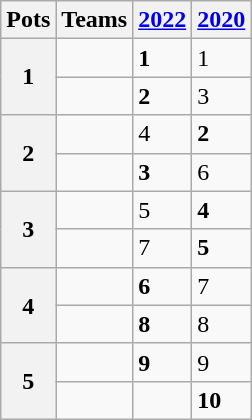<table class="wikitable">
<tr>
<th>Pots</th>
<th>Teams</th>
<th><a href='#'>2022</a></th>
<th><a href='#'>2020</a></th>
</tr>
<tr>
<th rowspan="2">1</th>
<td></td>
<td><strong>1</strong></td>
<td>1</td>
</tr>
<tr>
<td></td>
<td><strong>2</strong></td>
<td>3</td>
</tr>
<tr>
<th rowspan="2">2</th>
<td></td>
<td>4</td>
<td><strong>2</strong></td>
</tr>
<tr>
<td></td>
<td><strong>3</strong></td>
<td>6</td>
</tr>
<tr>
<th rowspan="2">3</th>
<td></td>
<td>5</td>
<td><strong>4</strong></td>
</tr>
<tr>
<td></td>
<td>7</td>
<td><strong>5</strong></td>
</tr>
<tr>
<th rowspan="2">4</th>
<td></td>
<td><strong>6</strong></td>
<td>7</td>
</tr>
<tr>
<td></td>
<td><strong>8</strong></td>
<td>8</td>
</tr>
<tr>
<th rowspan="2">5</th>
<td></td>
<td><strong>9</strong></td>
<td>9</td>
</tr>
<tr>
<td></td>
<td></td>
<td><strong>10</strong></td>
</tr>
</table>
